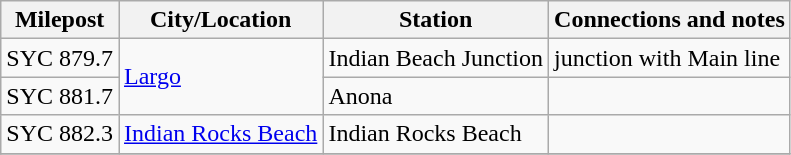<table class="wikitable">
<tr>
<th>Milepost</th>
<th>City/Location</th>
<th>Station</th>
<th>Connections and notes</th>
</tr>
<tr>
<td>SYC 879.7</td>
<td ! rowspan="2"><a href='#'>Largo</a></td>
<td>Indian Beach Junction</td>
<td>junction with Main line</td>
</tr>
<tr>
<td>SYC 881.7</td>
<td>Anona</td>
</tr>
<tr>
<td>SYC 882.3</td>
<td><a href='#'>Indian Rocks Beach</a></td>
<td>Indian Rocks Beach</td>
<td></td>
</tr>
<tr>
</tr>
</table>
